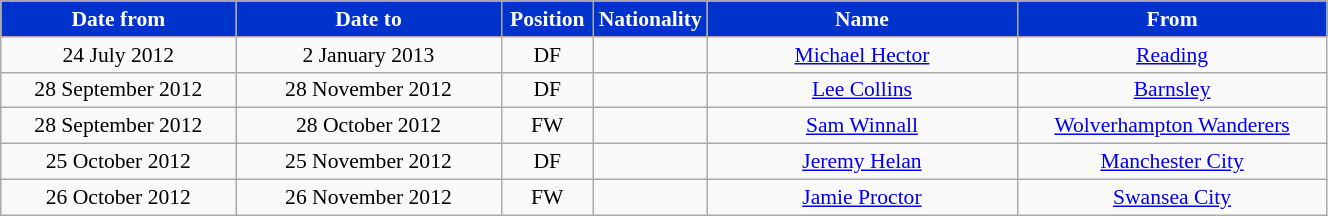<table class="wikitable"  style="text-align:center; font-size:90%; ">
<tr>
<th style="background:#03c; color:white; width:150px;">Date from</th>
<th style="background:#03c; color:white; width:170px;">Date to</th>
<th style="background:#03c; color:white; width:55px;">Position</th>
<th style="background:#03c; color:white; width:55px;">Nationality</th>
<th style="background:#03c; color:white; width:200px;">Name</th>
<th style="background:#03c; color:white; width:200px;">From</th>
</tr>
<tr>
<td>24 July 2012</td>
<td>2 January 2013</td>
<td>DF</td>
<td></td>
<td><a href='#'>Michael Hector</a></td>
<td><a href='#'>Reading</a></td>
</tr>
<tr>
<td>28 September 2012</td>
<td>28 November 2012</td>
<td>DF</td>
<td></td>
<td><a href='#'>Lee Collins</a></td>
<td><a href='#'>Barnsley</a></td>
</tr>
<tr>
<td>28 September 2012</td>
<td>28 October 2012</td>
<td>FW</td>
<td></td>
<td><a href='#'>Sam Winnall</a></td>
<td><a href='#'>Wolverhampton Wanderers</a></td>
</tr>
<tr>
<td>25 October 2012</td>
<td>25 November 2012</td>
<td>DF</td>
<td></td>
<td><a href='#'>Jeremy Helan</a></td>
<td><a href='#'>Manchester City</a></td>
</tr>
<tr>
<td>26 October 2012</td>
<td>26 November 2012</td>
<td>FW</td>
<td></td>
<td><a href='#'>Jamie Proctor</a></td>
<td><a href='#'>Swansea City</a></td>
</tr>
</table>
